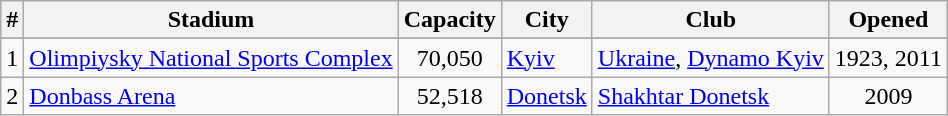<table class="wikitable sortable">
<tr>
<th>#</th>
<th>Stadium</th>
<th>Capacity</th>
<th>City</th>
<th>Club</th>
<th>Opened</th>
</tr>
<tr>
</tr>
<tr>
<td style="text-align:center;">1</td>
<td><a href='#'>Olimpiysky National Sports Complex</a></td>
<td style="text-align:center;">70,050</td>
<td><a href='#'>Kyiv</a></td>
<td><a href='#'>Ukraine</a>, <a href='#'>Dynamo Kyiv</a></td>
<td style="text-align:center;">1923, 2011</td>
</tr>
<tr>
<td style="text-align:center;">2</td>
<td><a href='#'>Donbass Arena</a></td>
<td style="text-align:center;">52,518</td>
<td><a href='#'>Donetsk</a></td>
<td><a href='#'>Shakhtar Donetsk</a></td>
<td style="text-align:center;">2009</td>
</tr>
</table>
